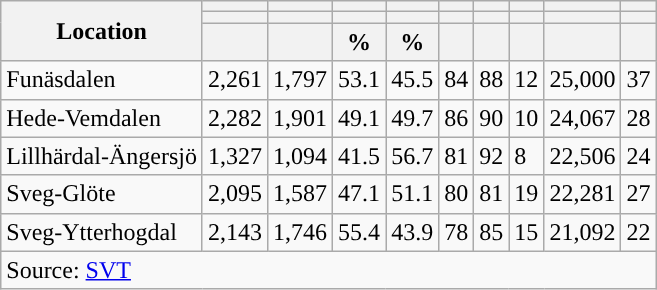<table role="presentation" class="wikitable sortable mw-collapsible">
<tr>
<th rowspan="3">Location</th>
<th></th>
<th></th>
<th></th>
<th></th>
<th></th>
<th></th>
<th></th>
<th></th>
<th></th>
</tr>
<tr>
<th></th>
<th></th>
<th style="background:"></th>
<th style="background:"></th>
<th></th>
<th></th>
<th></th>
<th></th>
<th></th>
</tr>
<tr>
<th data-sort-type="number"></th>
<th data-sort-type="number"></th>
<th data-sort-type="number">%</th>
<th data-sort-type="number">%</th>
<th data-sort-type="number"></th>
<th data-sort-type="number"></th>
<th data-sort-type="number"></th>
<th data-sort-type="number"></th>
<th data-sort-type="number"></th>
</tr>
<tr>
<td align="left">Funäsdalen</td>
<td>2,261</td>
<td>1,797</td>
<td>53.1</td>
<td>45.5</td>
<td>84</td>
<td>88</td>
<td>12</td>
<td>25,000</td>
<td>37</td>
</tr>
<tr>
<td align="left">Hede-Vemdalen</td>
<td>2,282</td>
<td>1,901</td>
<td>49.1</td>
<td>49.7</td>
<td>86</td>
<td>90</td>
<td>10</td>
<td>24,067</td>
<td>28</td>
</tr>
<tr>
<td align="left">Lillhärdal-Ängersjö</td>
<td>1,327</td>
<td>1,094</td>
<td>41.5</td>
<td>56.7</td>
<td>81</td>
<td>92</td>
<td>8</td>
<td>22,506</td>
<td>24</td>
</tr>
<tr>
<td align="left">Sveg-Glöte</td>
<td>2,095</td>
<td>1,587</td>
<td>47.1</td>
<td>51.1</td>
<td>80</td>
<td>81</td>
<td>19</td>
<td>22,281</td>
<td>27</td>
</tr>
<tr>
<td align="left">Sveg-Ytterhogdal</td>
<td>2,143</td>
<td>1,746</td>
<td>55.4</td>
<td>43.9</td>
<td>78</td>
<td>85</td>
<td>15</td>
<td>21,092</td>
<td>22</td>
</tr>
<tr>
<td colspan="10" align="left">Source: <a href='#'>SVT</a></td>
</tr>
</table>
